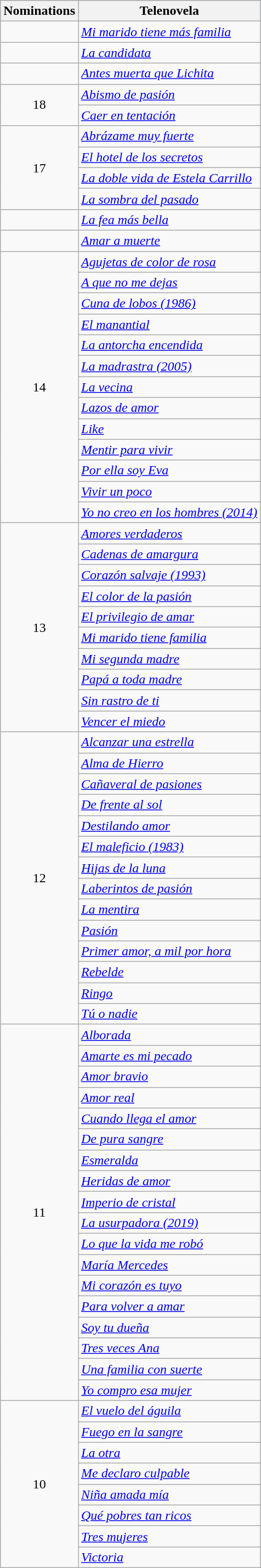<table class="wikitable">
<tr style="background:#b0c4de; text-align:center;">
<th>Nominations</th>
<th>Telenovela</th>
</tr>
<tr>
<td></td>
<td><em><a href='#'>Mi marido tiene más familia</a></em></td>
</tr>
<tr>
<td></td>
<td><em><a href='#'>La candidata</a></em></td>
</tr>
<tr>
<td></td>
<td><em><a href='#'>Antes muerta que Lichita</a></em></td>
</tr>
<tr>
<td rowspan=2 style="text-align:center;">18</td>
<td><em><a href='#'>Abismo de pasión</a></em></td>
</tr>
<tr>
<td><em><a href='#'>Caer en tentación</a></em></td>
</tr>
<tr>
<td rowspan=4 style="text-align:center;">17</td>
<td><em><a href='#'>Abrázame muy fuerte</a></em></td>
</tr>
<tr>
<td><em><a href='#'>El hotel de los secretos</a></em></td>
</tr>
<tr>
<td><em><a href='#'>La doble vida de Estela Carrillo</a></em></td>
</tr>
<tr>
<td><em><a href='#'>La sombra del pasado</a></em></td>
</tr>
<tr>
<td></td>
<td><em><a href='#'>La fea más bella</a></em></td>
</tr>
<tr>
<td></td>
<td><em><a href='#'>Amar a muerte</a></em></td>
</tr>
<tr>
<td rowspan=13 style="text-align:center;">14</td>
<td><em><a href='#'>Agujetas de color de rosa</a></em></td>
</tr>
<tr>
<td><em><a href='#'>A que no me dejas</a></em></td>
</tr>
<tr>
<td><em><a href='#'>Cuna de lobos (1986)</a></em></td>
</tr>
<tr>
<td><em><a href='#'>El manantial</a></em></td>
</tr>
<tr>
<td><em><a href='#'>La antorcha encendida</a></em></td>
</tr>
<tr>
<td><em><a href='#'>La madrastra (2005)</a></em></td>
</tr>
<tr>
<td><em><a href='#'>La vecina</a></em></td>
</tr>
<tr>
<td><em><a href='#'>Lazos de amor</a></em></td>
</tr>
<tr>
<td><em><a href='#'>Like</a></em></td>
</tr>
<tr>
<td><em><a href='#'>Mentir para vivir</a></em></td>
</tr>
<tr>
<td><em><a href='#'>Por ella soy Eva</a></em></td>
</tr>
<tr>
<td><em><a href='#'>Vivir un poco</a></em></td>
</tr>
<tr>
<td><em><a href='#'>Yo no creo en los hombres (2014)</a></em></td>
</tr>
<tr>
<td rowspan=10 style="text-align:center;">13</td>
<td><em><a href='#'>Amores verdaderos</a></em></td>
</tr>
<tr>
<td><em><a href='#'>Cadenas de amargura</a></em></td>
</tr>
<tr>
<td><em><a href='#'>Corazón salvaje (1993)</a></em></td>
</tr>
<tr>
<td><em><a href='#'>El color de la pasión</a></em></td>
</tr>
<tr>
<td><em><a href='#'>El privilegio de amar</a></em></td>
</tr>
<tr>
<td><em><a href='#'>Mi marido tiene familia</a></em></td>
</tr>
<tr>
<td><em><a href='#'>Mi segunda madre</a></em></td>
</tr>
<tr>
<td><em><a href='#'>Papá a toda madre</a></em></td>
</tr>
<tr>
<td><em><a href='#'>Sin rastro de ti</a></em></td>
</tr>
<tr>
<td><em><a href='#'>Vencer el miedo</a></em></td>
</tr>
<tr>
<td rowspan=14 style="text-align:center;">12</td>
<td><em><a href='#'>Alcanzar una estrella</a></em></td>
</tr>
<tr>
<td><em><a href='#'>Alma de Hierro</a></em></td>
</tr>
<tr>
<td><em><a href='#'>Cañaveral de pasiones</a></em></td>
</tr>
<tr>
<td><em><a href='#'>De frente al sol</a></em></td>
</tr>
<tr>
<td><em><a href='#'>Destilando amor</a></em></td>
</tr>
<tr>
<td><em><a href='#'>El maleficio (1983)</a></em></td>
</tr>
<tr>
<td><em><a href='#'>Hijas de la luna</a></em></td>
</tr>
<tr>
<td><em><a href='#'>Laberintos de pasión</a></em></td>
</tr>
<tr>
<td><em><a href='#'>La mentira</a></em></td>
</tr>
<tr>
<td><em><a href='#'>Pasión</a></em></td>
</tr>
<tr>
<td><em><a href='#'>Primer amor, a mil por hora</a></em></td>
</tr>
<tr>
<td><em><a href='#'>Rebelde</a></em></td>
</tr>
<tr>
<td><em><a href='#'>Ringo</a></em></td>
</tr>
<tr>
<td><em><a href='#'>Tú o nadie</a></em></td>
</tr>
<tr>
<td rowspan=18 style="text-align:center;">11</td>
<td><em><a href='#'>Alborada</a></em></td>
</tr>
<tr>
<td><em><a href='#'>Amarte es mi pecado</a></em></td>
</tr>
<tr>
<td><em><a href='#'>Amor bravio</a></em></td>
</tr>
<tr>
<td><em><a href='#'>Amor real</a></em></td>
</tr>
<tr>
<td><em><a href='#'>Cuando llega el amor</a></em></td>
</tr>
<tr>
<td><em><a href='#'>De pura sangre</a></em></td>
</tr>
<tr>
<td><em><a href='#'>Esmeralda</a></em></td>
</tr>
<tr>
<td><em><a href='#'>Heridas de amor</a></em></td>
</tr>
<tr>
<td><em><a href='#'>Imperio de cristal</a></em></td>
</tr>
<tr>
<td><em><a href='#'>La usurpadora (2019)</a></em></td>
</tr>
<tr>
<td><em><a href='#'>Lo que la vida me robó</a></em></td>
</tr>
<tr>
<td><em><a href='#'>María Mercedes</a></em></td>
</tr>
<tr>
<td><em><a href='#'>Mi corazón es tuyo</a></em></td>
</tr>
<tr>
<td><em><a href='#'>Para volver a amar</a></em></td>
</tr>
<tr>
<td><em><a href='#'>Soy tu dueña</a></em></td>
</tr>
<tr>
<td><em><a href='#'>Tres veces Ana</a></em></td>
</tr>
<tr>
<td><em><a href='#'>Una familia con suerte</a></em></td>
</tr>
<tr>
<td><em><a href='#'>Yo compro esa mujer</a></em></td>
</tr>
<tr>
<td rowspan=8 style="text-align:center;">10</td>
<td><em><a href='#'>El vuelo del águila</a></em></td>
</tr>
<tr>
<td><em><a href='#'>Fuego en la sangre</a></em></td>
</tr>
<tr>
<td><em><a href='#'>La otra</a></em></td>
</tr>
<tr>
<td><em><a href='#'>Me declaro culpable</a></em></td>
</tr>
<tr>
<td><em><a href='#'>Niña amada mía</a></em></td>
</tr>
<tr>
<td><em><a href='#'>Qué pobres tan ricos</a></em></td>
</tr>
<tr>
<td><em><a href='#'>Tres mujeres</a></em></td>
</tr>
<tr>
<td><em><a href='#'>Victoria</a></em></td>
</tr>
</table>
